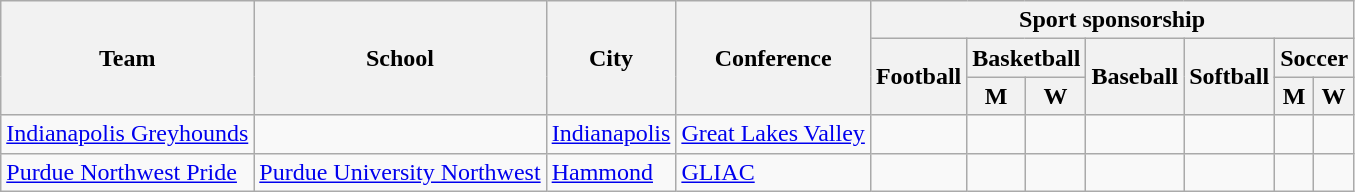<table class="sortable wikitable">
<tr>
<th rowspan=3>Team</th>
<th rowspan=3>School</th>
<th rowspan=3>City</th>
<th rowspan=3>Conference</th>
<th colspan=7>Sport sponsorship</th>
</tr>
<tr>
<th rowspan=2>Football</th>
<th colspan=2>Basketball</th>
<th rowspan=2>Baseball</th>
<th rowspan=2>Softball</th>
<th colspan=2>Soccer</th>
</tr>
<tr>
<th>M</th>
<th>W</th>
<th>M</th>
<th>W</th>
</tr>
<tr>
<td><a href='#'>Indianapolis Greyhounds</a></td>
<td></td>
<td><a href='#'>Indianapolis</a></td>
<td><a href='#'>Great Lakes Valley</a></td>
<td></td>
<td></td>
<td></td>
<td></td>
<td></td>
<td></td>
<td></td>
</tr>
<tr>
<td><a href='#'>Purdue Northwest Pride</a></td>
<td><a href='#'>Purdue University Northwest</a></td>
<td><a href='#'>Hammond</a></td>
<td><a href='#'>GLIAC</a></td>
<td></td>
<td></td>
<td></td>
<td></td>
<td></td>
<td></td>
<td></td>
</tr>
</table>
